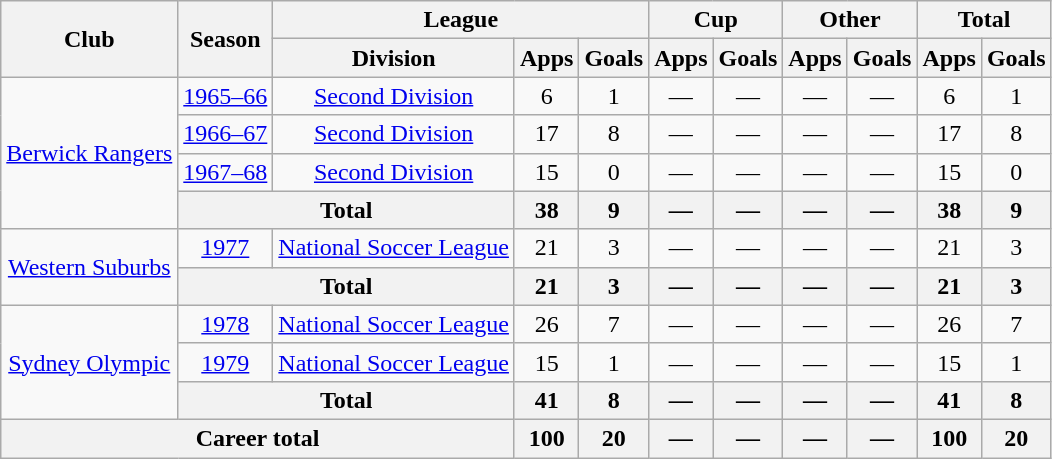<table class="wikitable" style="text-align:center">
<tr>
<th rowspan=2>Club</th>
<th rowspan=2>Season</th>
<th colspan=3>League</th>
<th colspan=2>Cup</th>
<th colspan=2>Other</th>
<th colspan=2>Total</th>
</tr>
<tr>
<th>Division</th>
<th>Apps</th>
<th>Goals</th>
<th>Apps</th>
<th>Goals</th>
<th>Apps</th>
<th>Goals</th>
<th>Apps</th>
<th>Goals</th>
</tr>
<tr>
<td rowspan="4"><a href='#'>Berwick Rangers</a></td>
<td><a href='#'>1965–66</a></td>
<td><a href='#'>Second Division</a></td>
<td>6</td>
<td>1</td>
<td>—</td>
<td>—</td>
<td>—</td>
<td>—</td>
<td>6</td>
<td>1</td>
</tr>
<tr>
<td><a href='#'>1966–67</a></td>
<td><a href='#'>Second Division</a></td>
<td>17</td>
<td>8</td>
<td>—</td>
<td>—</td>
<td>—</td>
<td>—</td>
<td>17</td>
<td>8</td>
</tr>
<tr>
<td><a href='#'>1967–68</a></td>
<td><a href='#'>Second Division</a></td>
<td>15</td>
<td>0</td>
<td>—</td>
<td>—</td>
<td>—</td>
<td>—</td>
<td>15</td>
<td>0</td>
</tr>
<tr>
<th colspan=2>Total</th>
<th>38</th>
<th>9</th>
<th>—</th>
<th>—</th>
<th>—</th>
<th>—</th>
<th>38</th>
<th>9</th>
</tr>
<tr>
<td rowspan="2"><a href='#'>Western Suburbs</a></td>
<td><a href='#'>1977</a></td>
<td><a href='#'>National Soccer League</a></td>
<td>21</td>
<td>3</td>
<td>—</td>
<td>—</td>
<td>—</td>
<td>—</td>
<td>21</td>
<td>3</td>
</tr>
<tr>
<th colspan=2>Total</th>
<th>21</th>
<th>3</th>
<th>—</th>
<th>—</th>
<th>—</th>
<th>—</th>
<th>21</th>
<th>3</th>
</tr>
<tr>
<td rowspan="3"><a href='#'>Sydney Olympic</a></td>
<td><a href='#'>1978</a></td>
<td><a href='#'>National Soccer League</a></td>
<td>26</td>
<td>7</td>
<td>—</td>
<td>—</td>
<td>—</td>
<td>—</td>
<td>26</td>
<td>7</td>
</tr>
<tr>
<td><a href='#'>1979</a></td>
<td><a href='#'>National Soccer League</a></td>
<td>15</td>
<td>1</td>
<td>—</td>
<td>—</td>
<td>—</td>
<td>—</td>
<td>15</td>
<td>1</td>
</tr>
<tr>
<th colspan=2>Total</th>
<th>41</th>
<th>8</th>
<th>—</th>
<th>—</th>
<th>—</th>
<th>—</th>
<th>41</th>
<th>8</th>
</tr>
<tr>
<th colspan="3">Career total</th>
<th>100</th>
<th>20</th>
<th>—</th>
<th>—</th>
<th>—</th>
<th>—</th>
<th>100</th>
<th>20</th>
</tr>
</table>
